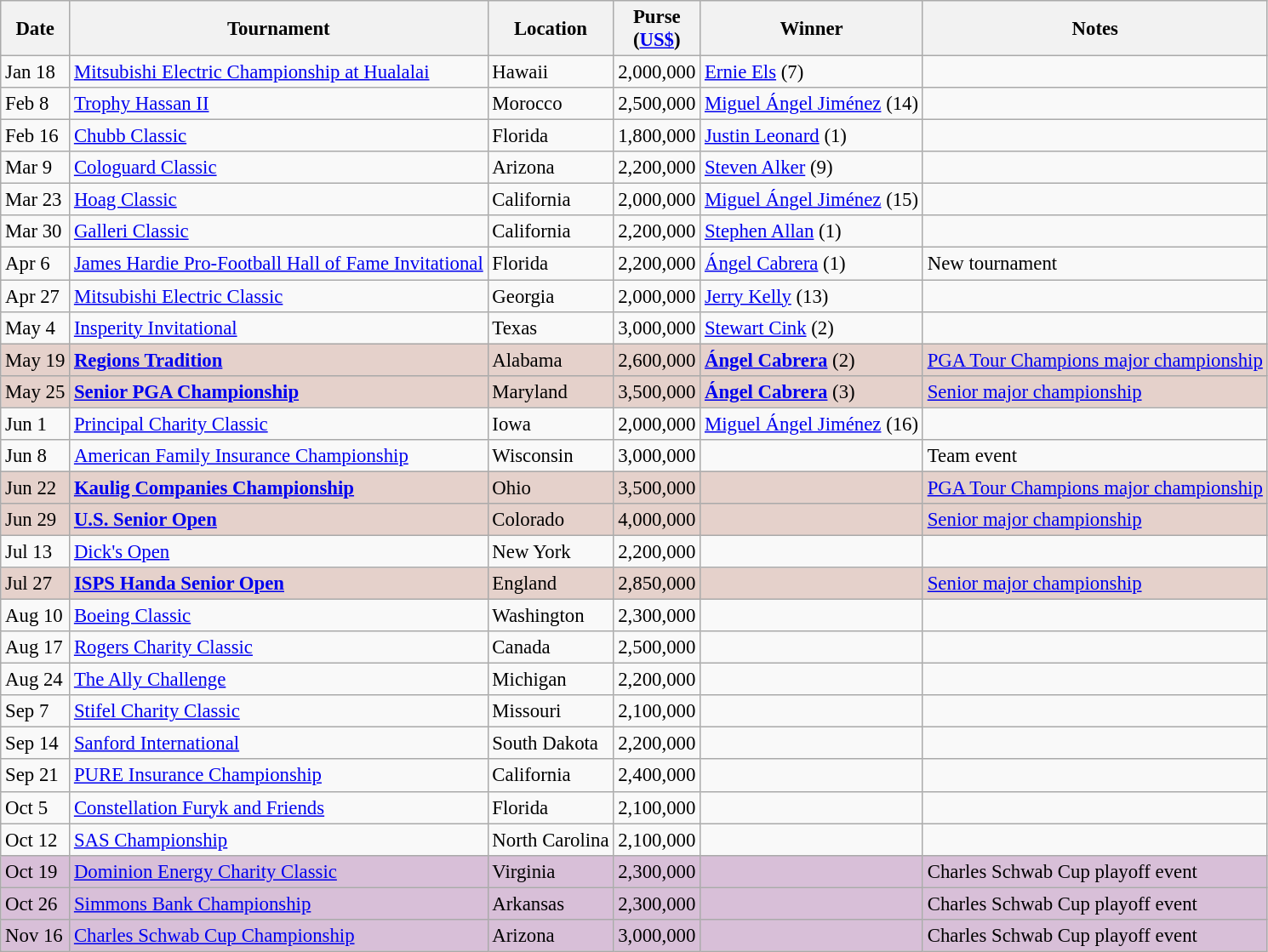<table class="wikitable" style="font-size:95%">
<tr>
<th>Date</th>
<th>Tournament</th>
<th>Location</th>
<th>Purse<br>(<a href='#'>US$</a>)</th>
<th>Winner</th>
<th>Notes</th>
</tr>
<tr>
<td>Jan 18</td>
<td><a href='#'>Mitsubishi Electric Championship at Hualalai</a></td>
<td>Hawaii</td>
<td align=right>2,000,000</td>
<td> <a href='#'>Ernie Els</a> (7)</td>
<td></td>
</tr>
<tr>
<td>Feb 8</td>
<td><a href='#'>Trophy Hassan II</a></td>
<td>Morocco</td>
<td align=right>2,500,000</td>
<td> <a href='#'>Miguel Ángel Jiménez</a> (14)</td>
<td></td>
</tr>
<tr>
<td>Feb 16</td>
<td><a href='#'>Chubb Classic</a></td>
<td>Florida</td>
<td align=right>1,800,000</td>
<td> <a href='#'>Justin Leonard</a> (1)</td>
<td></td>
</tr>
<tr>
<td>Mar 9</td>
<td><a href='#'>Cologuard Classic</a></td>
<td>Arizona</td>
<td align=right>2,200,000</td>
<td> <a href='#'>Steven Alker</a> (9)</td>
<td></td>
</tr>
<tr>
<td>Mar 23</td>
<td><a href='#'>Hoag Classic</a></td>
<td>California</td>
<td align=right>2,000,000</td>
<td> <a href='#'>Miguel Ángel Jiménez</a> (15)</td>
<td></td>
</tr>
<tr>
<td>Mar 30</td>
<td><a href='#'>Galleri Classic</a></td>
<td>California</td>
<td align=right>2,200,000</td>
<td> <a href='#'>Stephen Allan</a> (1)</td>
<td></td>
</tr>
<tr>
<td>Apr 6</td>
<td><a href='#'>James Hardie Pro-Football Hall of Fame Invitational</a></td>
<td>Florida</td>
<td align=right>2,200,000</td>
<td> <a href='#'>Ángel Cabrera</a> (1)</td>
<td>New tournament</td>
</tr>
<tr>
<td>Apr 27</td>
<td><a href='#'>Mitsubishi Electric Classic</a></td>
<td>Georgia</td>
<td align=right>2,000,000</td>
<td> <a href='#'>Jerry Kelly</a> (13)</td>
<td></td>
</tr>
<tr>
<td>May 4</td>
<td><a href='#'>Insperity Invitational</a></td>
<td>Texas</td>
<td align=right>3,000,000</td>
<td> <a href='#'>Stewart Cink</a> (2)</td>
<td></td>
</tr>
<tr style="background:#e5d1cb;">
<td>May 19</td>
<td><strong><a href='#'>Regions Tradition</a></strong></td>
<td>Alabama</td>
<td align=right>2,600,000</td>
<td> <strong><a href='#'>Ángel Cabrera</a></strong> (2)</td>
<td><a href='#'>PGA Tour Champions major championship</a></td>
</tr>
<tr style="background:#e5d1cb;">
<td>May 25</td>
<td><strong><a href='#'>Senior PGA Championship</a></strong></td>
<td>Maryland</td>
<td align=right>3,500,000</td>
<td> <strong><a href='#'>Ángel Cabrera</a></strong> (3)</td>
<td><a href='#'>Senior major championship</a></td>
</tr>
<tr>
<td>Jun 1</td>
<td><a href='#'>Principal Charity Classic</a></td>
<td>Iowa</td>
<td align=right>2,000,000</td>
<td> <a href='#'>Miguel Ángel Jiménez</a> (16)</td>
<td></td>
</tr>
<tr>
<td>Jun 8</td>
<td><a href='#'>American Family Insurance Championship</a></td>
<td>Wisconsin</td>
<td align=right>3,000,000</td>
<td></td>
<td>Team event</td>
</tr>
<tr style="background:#e5d1cb;">
<td>Jun 22</td>
<td><strong><a href='#'>Kaulig Companies Championship</a></strong></td>
<td>Ohio</td>
<td align=right>3,500,000</td>
<td></td>
<td><a href='#'>PGA Tour Champions major championship</a></td>
</tr>
<tr style="background:#e5d1cb;">
<td>Jun 29</td>
<td><strong><a href='#'>U.S. Senior Open</a></strong></td>
<td>Colorado</td>
<td align=right>4,000,000</td>
<td></td>
<td><a href='#'>Senior major championship</a></td>
</tr>
<tr>
<td>Jul 13</td>
<td><a href='#'>Dick's Open</a></td>
<td>New York</td>
<td align=right>2,200,000</td>
<td></td>
<td></td>
</tr>
<tr style="background:#e5d1cb;">
<td>Jul 27</td>
<td><strong><a href='#'>ISPS Handa Senior Open</a></strong></td>
<td>England</td>
<td align=right>2,850,000</td>
<td></td>
<td><a href='#'>Senior major championship</a></td>
</tr>
<tr>
<td>Aug 10</td>
<td><a href='#'>Boeing Classic</a></td>
<td>Washington</td>
<td align=right>2,300,000</td>
<td></td>
<td></td>
</tr>
<tr>
<td>Aug 17</td>
<td><a href='#'>Rogers Charity Classic</a></td>
<td>Canada</td>
<td align=right>2,500,000</td>
<td></td>
<td></td>
</tr>
<tr>
<td>Aug 24</td>
<td><a href='#'>The Ally Challenge</a></td>
<td>Michigan</td>
<td align=right>2,200,000</td>
<td></td>
<td></td>
</tr>
<tr>
<td>Sep 7</td>
<td><a href='#'>Stifel Charity Classic</a></td>
<td>Missouri</td>
<td align=right>2,100,000</td>
<td></td>
<td></td>
</tr>
<tr>
<td>Sep 14</td>
<td><a href='#'>Sanford International</a></td>
<td>South Dakota</td>
<td align=right>2,200,000</td>
<td></td>
<td></td>
</tr>
<tr>
<td>Sep 21</td>
<td><a href='#'>PURE Insurance Championship</a></td>
<td>California</td>
<td align=right>2,400,000</td>
<td></td>
<td></td>
</tr>
<tr>
<td>Oct 5</td>
<td><a href='#'>Constellation Furyk and Friends</a></td>
<td>Florida</td>
<td align=right>2,100,000</td>
<td></td>
<td></td>
</tr>
<tr>
<td>Oct 12</td>
<td><a href='#'>SAS Championship</a></td>
<td>North Carolina</td>
<td align=right>2,100,000</td>
<td></td>
<td></td>
</tr>
<tr style="background:thistle;">
<td>Oct 19</td>
<td><a href='#'>Dominion Energy Charity Classic</a></td>
<td>Virginia</td>
<td align=right>2,300,000</td>
<td></td>
<td>Charles Schwab Cup playoff event</td>
</tr>
<tr style="background:thistle;">
<td>Oct 26</td>
<td><a href='#'>Simmons Bank Championship</a></td>
<td>Arkansas</td>
<td align=right>2,300,000</td>
<td></td>
<td>Charles Schwab Cup playoff event</td>
</tr>
<tr style="background:thistle;">
<td>Nov 16</td>
<td><a href='#'>Charles Schwab Cup Championship</a></td>
<td>Arizona</td>
<td align=right>3,000,000</td>
<td></td>
<td>Charles Schwab Cup playoff event</td>
</tr>
</table>
